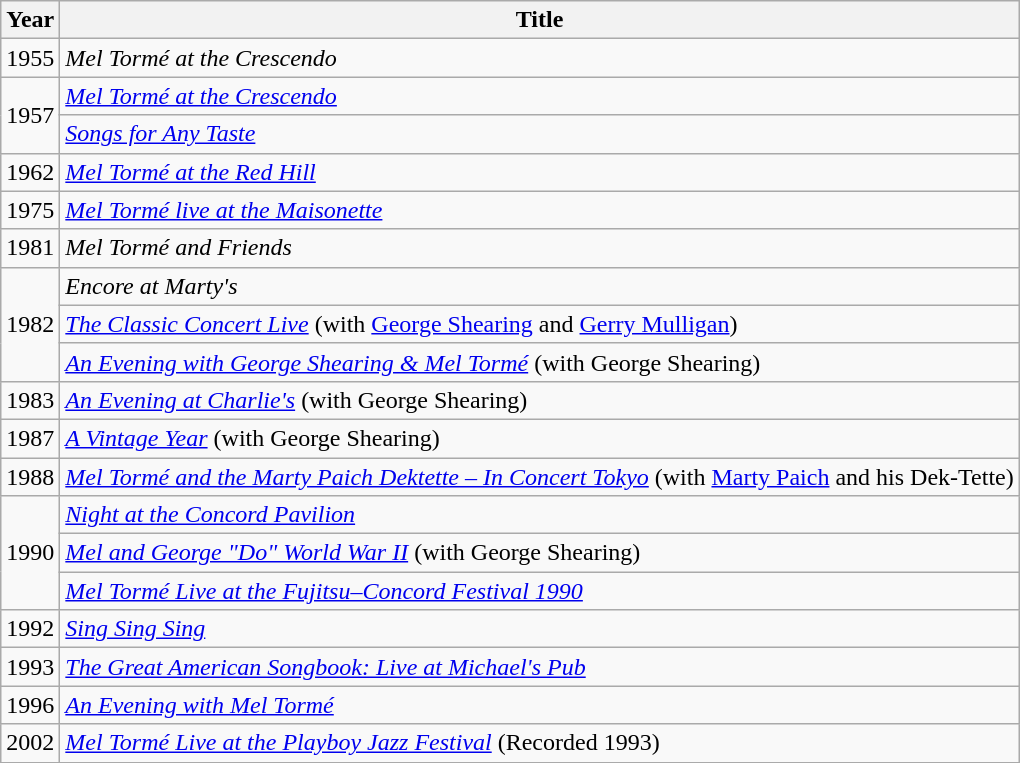<table class="wikitable">
<tr>
<th rowspan="1">Year</th>
<th rowspan="1">Title</th>
</tr>
<tr>
<td rowspan="1">1955</td>
<td><em>Mel Tormé at the Crescendo</em></td>
</tr>
<tr>
<td rowspan="2">1957</td>
<td><em><a href='#'>Mel Tormé at the Crescendo</a></em></td>
</tr>
<tr>
<td><em><a href='#'>Songs for Any Taste</a></em></td>
</tr>
<tr>
<td rowspan="1">1962</td>
<td><em><a href='#'>Mel Tormé at the Red Hill</a></em></td>
</tr>
<tr>
<td rowspan="1">1975</td>
<td><em><a href='#'>Mel Tormé live at the Maisonette</a></em></td>
</tr>
<tr>
<td rowspan="1">1981</td>
<td><em>Mel Tormé and Friends</em></td>
</tr>
<tr>
<td rowspan="3">1982</td>
<td><em>Encore at Marty's</em></td>
</tr>
<tr>
<td><em><a href='#'>The Classic Concert Live</a></em> (with <a href='#'>George Shearing</a> and <a href='#'>Gerry Mulligan</a>)</td>
</tr>
<tr>
<td><em><a href='#'>An Evening with George Shearing & Mel Tormé</a></em> (with George Shearing)</td>
</tr>
<tr>
<td rowspan="1">1983</td>
<td><em><a href='#'>An Evening at Charlie's</a></em> (with George Shearing)</td>
</tr>
<tr>
<td rowspan="1">1987</td>
<td><em><a href='#'>A Vintage Year</a></em> (with George Shearing)</td>
</tr>
<tr>
<td rowspan="1">1988</td>
<td><em><a href='#'>Mel Tormé and the Marty Paich Dektette – In Concert Tokyo</a></em> (with <a href='#'>Marty Paich</a> and his Dek-Tette)</td>
</tr>
<tr>
<td rowspan="3">1990</td>
<td><em><a href='#'>Night at the Concord Pavilion</a></em></td>
</tr>
<tr>
<td><em><a href='#'>Mel and George "Do" World War II</a></em> (with George Shearing)</td>
</tr>
<tr>
<td><em><a href='#'>Mel Tormé Live at the Fujitsu–Concord Festival 1990</a></em></td>
</tr>
<tr>
<td rowspan="1">1992</td>
<td><em><a href='#'>Sing Sing Sing</a></em></td>
</tr>
<tr>
<td rowspan="1">1993</td>
<td><em><a href='#'>The Great American Songbook: Live at Michael's Pub</a></em></td>
</tr>
<tr>
<td rowspan="1">1996</td>
<td><em><a href='#'>An Evening with Mel Tormé</a></em></td>
</tr>
<tr>
<td rowspan="1">2002</td>
<td><em><a href='#'>Mel Tormé Live at the Playboy Jazz Festival</a></em> (Recorded 1993)</td>
</tr>
<tr>
</tr>
</table>
